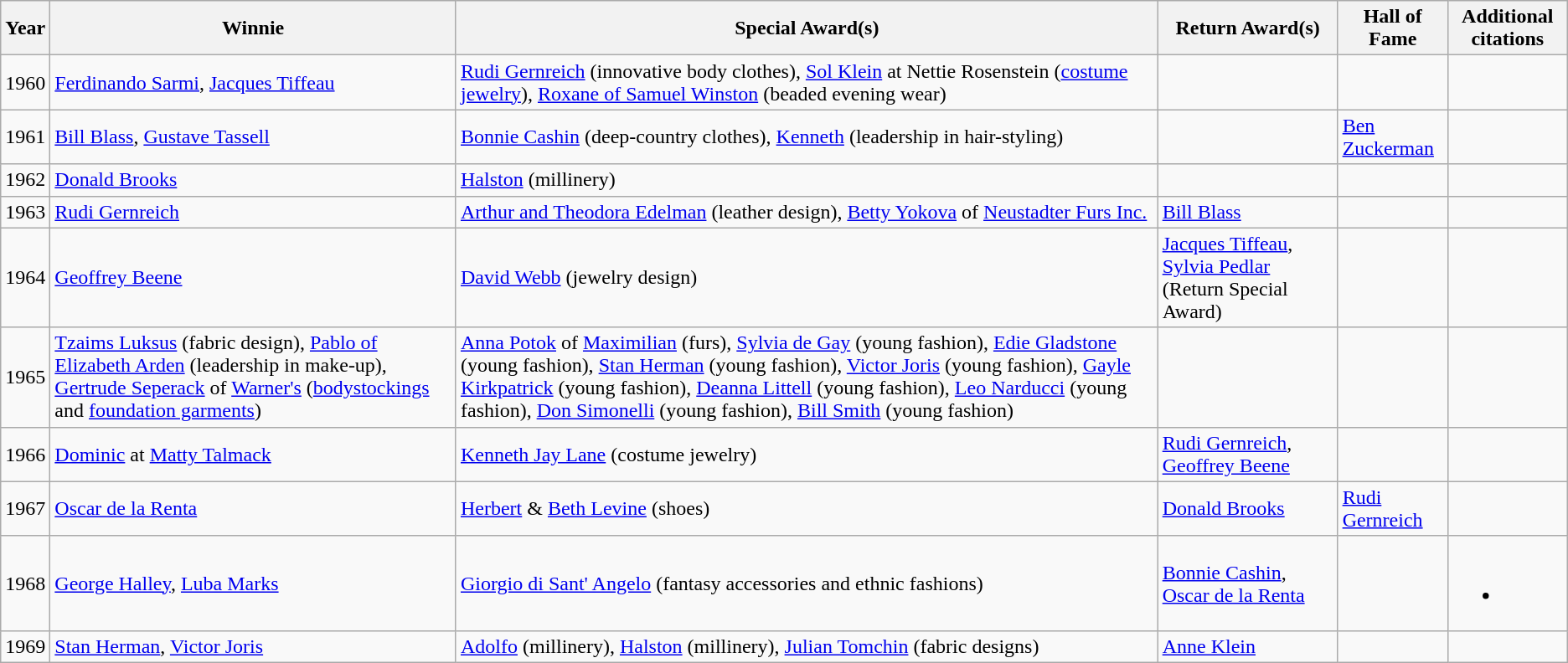<table class="wikitable">
<tr>
<th>Year</th>
<th>Winnie</th>
<th>Special Award(s)</th>
<th>Return Award(s)</th>
<th>Hall of Fame</th>
<th>Additional citations</th>
</tr>
<tr>
<td>1960</td>
<td><a href='#'>Ferdinando Sarmi</a>, <a href='#'>Jacques Tiffeau</a></td>
<td><a href='#'>Rudi Gernreich</a> (innovative body clothes), <a href='#'>Sol Klein</a> at Nettie Rosenstein (<a href='#'>costume jewelry</a>), <a href='#'>Roxane of Samuel Winston</a> (beaded evening wear)</td>
<td></td>
<td></td>
<td></td>
</tr>
<tr>
<td>1961</td>
<td><a href='#'>Bill Blass</a>, <a href='#'>Gustave Tassell</a></td>
<td><a href='#'>Bonnie Cashin</a> (deep-country clothes), <a href='#'>Kenneth</a> (leadership in hair-styling)</td>
<td></td>
<td><a href='#'>Ben Zuckerman</a></td>
<td></td>
</tr>
<tr>
<td>1962</td>
<td><a href='#'>Donald Brooks</a></td>
<td><a href='#'>Halston</a> (millinery)</td>
<td></td>
<td></td>
<td></td>
</tr>
<tr>
<td>1963</td>
<td><a href='#'>Rudi Gernreich</a></td>
<td><a href='#'>Arthur and Theodora Edelman</a> (leather design), <a href='#'>Betty Yokova</a> of <a href='#'>Neustadter Furs Inc.</a></td>
<td><a href='#'>Bill Blass</a></td>
<td></td>
<td></td>
</tr>
<tr>
<td>1964</td>
<td><a href='#'>Geoffrey Beene</a></td>
<td><a href='#'>David Webb</a> (jewelry design)</td>
<td><a href='#'>Jacques Tiffeau</a>, <a href='#'>Sylvia Pedlar</a> (Return Special Award)</td>
<td></td>
<td></td>
</tr>
<tr>
<td>1965</td>
<td><a href='#'>Tzaims Luksus</a> (fabric design), <a href='#'>Pablo of Elizabeth Arden</a> (leadership in make-up), <a href='#'>Gertrude Seperack</a> of <a href='#'>Warner's</a> (<a href='#'>bodystockings</a> and <a href='#'>foundation garments</a>)</td>
<td><a href='#'>Anna Potok</a> of <a href='#'>Maximilian</a> (furs), <a href='#'>Sylvia de Gay</a> (young fashion), <a href='#'>Edie Gladstone</a> (young fashion), <a href='#'>Stan Herman</a> (young fashion), <a href='#'>Victor Joris</a> (young fashion), <a href='#'>Gayle Kirkpatrick</a> (young fashion), <a href='#'>Deanna Littell</a> (young fashion), <a href='#'>Leo Narducci</a> (young fashion), <a href='#'>Don Simonelli</a> (young fashion), <a href='#'>Bill Smith</a> (young fashion)</td>
<td></td>
<td></td>
<td></td>
</tr>
<tr>
<td>1966</td>
<td><a href='#'>Dominic</a> at <a href='#'>Matty Talmack</a></td>
<td><a href='#'>Kenneth Jay Lane</a> (costume jewelry)</td>
<td><a href='#'>Rudi Gernreich</a>, <a href='#'>Geoffrey Beene</a></td>
<td></td>
<td></td>
</tr>
<tr>
<td>1967</td>
<td><a href='#'>Oscar de la Renta</a></td>
<td><a href='#'>Herbert</a> & <a href='#'>Beth Levine</a> (shoes)</td>
<td><a href='#'>Donald Brooks</a></td>
<td><a href='#'>Rudi Gernreich</a></td>
<td></td>
</tr>
<tr>
<td>1968</td>
<td><a href='#'>George Halley</a>, <a href='#'>Luba Marks</a></td>
<td><a href='#'>Giorgio di Sant' Angelo</a> (fantasy accessories and ethnic fashions)</td>
<td><a href='#'>Bonnie Cashin</a>, <a href='#'>Oscar de la Renta</a></td>
<td></td>
<td><br><ul><li></li></ul></td>
</tr>
<tr>
<td>1969</td>
<td><a href='#'>Stan Herman</a>, <a href='#'>Victor Joris</a></td>
<td><a href='#'>Adolfo</a> (millinery), <a href='#'>Halston</a> (millinery), <a href='#'>Julian Tomchin</a> (fabric designs)</td>
<td><a href='#'>Anne Klein</a></td>
<td></td>
<td></td>
</tr>
</table>
